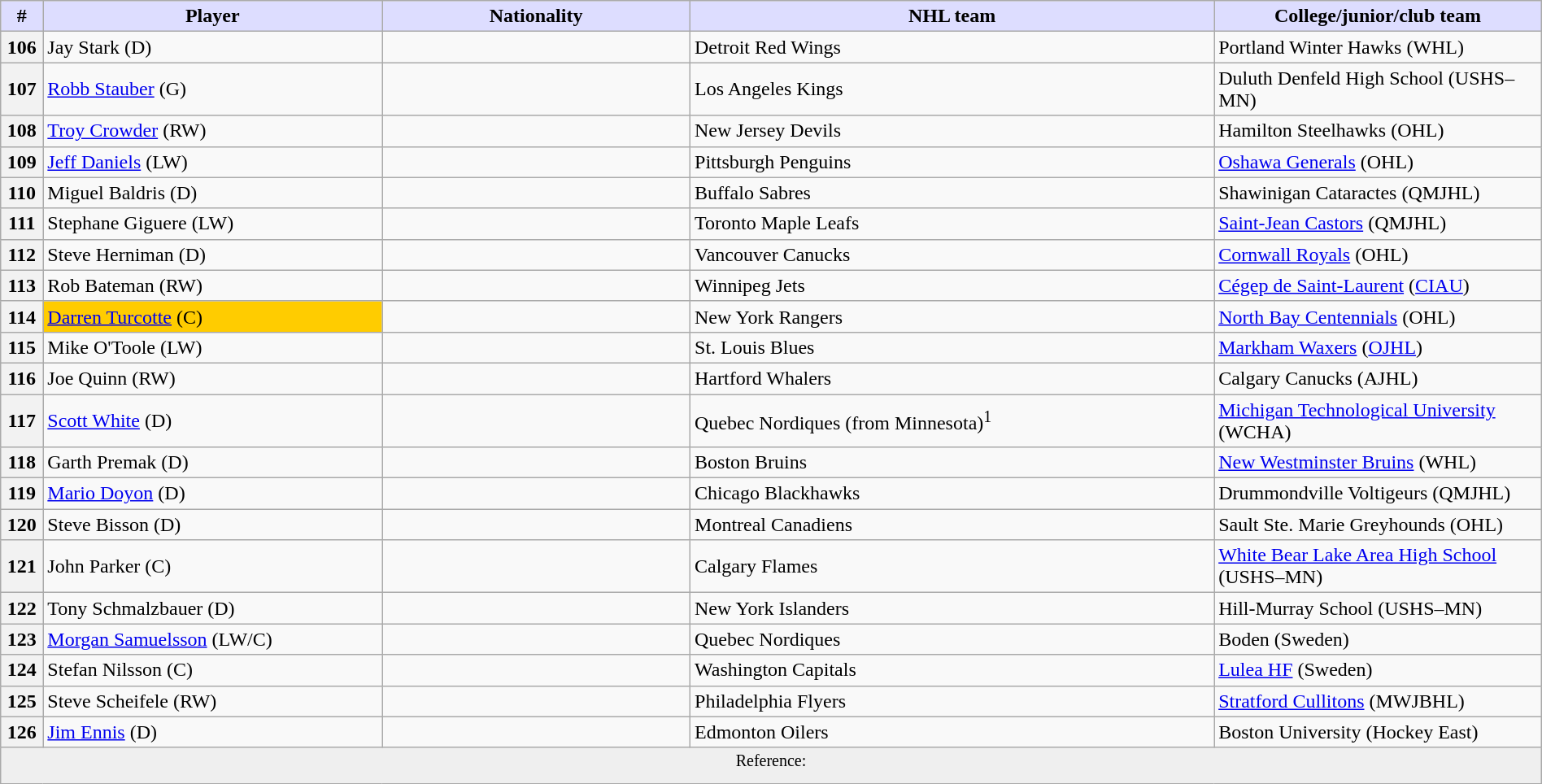<table class="wikitable" style="width: 100%">
<tr>
<th style="background:#ddf; width:2.75%;">#</th>
<th style="background:#ddf; width:22.0%;">Player</th>
<th style="background:#ddf; width:20.0%;">Nationality</th>
<th style="background:#ddf; width:34.0%;">NHL team</th>
<th style="background:#ddf; width:100.0%;">College/junior/club team</th>
</tr>
<tr>
<th>106</th>
<td>Jay Stark (D)</td>
<td></td>
<td>Detroit Red Wings</td>
<td>Portland Winter Hawks (WHL)</td>
</tr>
<tr>
<th>107</th>
<td><a href='#'>Robb Stauber</a> (G)</td>
<td></td>
<td>Los Angeles Kings</td>
<td>Duluth Denfeld High School (USHS–MN)</td>
</tr>
<tr>
<th>108</th>
<td><a href='#'>Troy Crowder</a> (RW)</td>
<td></td>
<td>New Jersey Devils</td>
<td>Hamilton Steelhawks (OHL)</td>
</tr>
<tr>
<th>109</th>
<td><a href='#'>Jeff Daniels</a>  (LW)</td>
<td></td>
<td>Pittsburgh Penguins</td>
<td><a href='#'>Oshawa Generals</a> (OHL)</td>
</tr>
<tr>
<th>110</th>
<td>Miguel Baldris (D)</td>
<td></td>
<td>Buffalo Sabres</td>
<td>Shawinigan Cataractes (QMJHL)</td>
</tr>
<tr>
<th>111</th>
<td>Stephane Giguere (LW)</td>
<td></td>
<td>Toronto Maple Leafs</td>
<td><a href='#'>Saint-Jean Castors</a> (QMJHL)</td>
</tr>
<tr>
<th>112</th>
<td>Steve Herniman (D)</td>
<td></td>
<td>Vancouver Canucks</td>
<td><a href='#'>Cornwall Royals</a> (OHL)</td>
</tr>
<tr>
<th>113</th>
<td>Rob Bateman (RW)</td>
<td></td>
<td>Winnipeg Jets</td>
<td><a href='#'>Cégep de Saint-Laurent</a> (<a href='#'>CIAU</a>)</td>
</tr>
<tr>
<th>114</th>
<td bgcolor="#FFCC00"><a href='#'>Darren Turcotte</a> (C)</td>
<td></td>
<td>New York Rangers</td>
<td><a href='#'>North Bay Centennials</a> (OHL)</td>
</tr>
<tr>
<th>115</th>
<td>Mike O'Toole (LW)</td>
<td></td>
<td>St. Louis Blues</td>
<td><a href='#'>Markham Waxers</a> (<a href='#'>OJHL</a>)</td>
</tr>
<tr>
<th>116</th>
<td>Joe Quinn (RW)</td>
<td></td>
<td>Hartford Whalers</td>
<td>Calgary Canucks (AJHL)</td>
</tr>
<tr>
<th>117</th>
<td><a href='#'>Scott White</a> (D)</td>
<td></td>
<td>Quebec Nordiques (from Minnesota)<sup>1</sup></td>
<td><a href='#'>Michigan Technological University</a> (WCHA)</td>
</tr>
<tr>
<th>118</th>
<td>Garth Premak (D)</td>
<td></td>
<td>Boston Bruins</td>
<td><a href='#'>New Westminster Bruins</a> (WHL)</td>
</tr>
<tr>
<th>119</th>
<td><a href='#'>Mario Doyon</a> (D)</td>
<td></td>
<td>Chicago Blackhawks</td>
<td>Drummondville Voltigeurs (QMJHL)</td>
</tr>
<tr>
<th>120</th>
<td>Steve Bisson (D)</td>
<td></td>
<td>Montreal Canadiens</td>
<td>Sault Ste. Marie Greyhounds (OHL)</td>
</tr>
<tr>
<th>121</th>
<td>John Parker (C)</td>
<td></td>
<td>Calgary Flames</td>
<td><a href='#'>White Bear Lake Area High School</a> (USHS–MN)</td>
</tr>
<tr>
<th>122</th>
<td>Tony Schmalzbauer (D)</td>
<td></td>
<td>New York Islanders</td>
<td>Hill-Murray School (USHS–MN)</td>
</tr>
<tr>
<th>123</th>
<td><a href='#'>Morgan Samuelsson</a> (LW/C)</td>
<td></td>
<td>Quebec Nordiques</td>
<td>Boden (Sweden)</td>
</tr>
<tr>
<th>124</th>
<td>Stefan Nilsson (C)</td>
<td></td>
<td>Washington Capitals</td>
<td><a href='#'>Lulea HF</a> (Sweden)</td>
</tr>
<tr>
<th>125</th>
<td>Steve Scheifele (RW)</td>
<td></td>
<td>Philadelphia Flyers</td>
<td><a href='#'>Stratford Cullitons</a> (MWJBHL)</td>
</tr>
<tr>
<th>126</th>
<td><a href='#'>Jim Ennis</a> (D)</td>
<td></td>
<td>Edmonton Oilers</td>
<td>Boston University (Hockey East)</td>
</tr>
<tr>
<td align=center colspan="6" bgcolor="#efefef"><sup>Reference:   </sup></td>
</tr>
</table>
